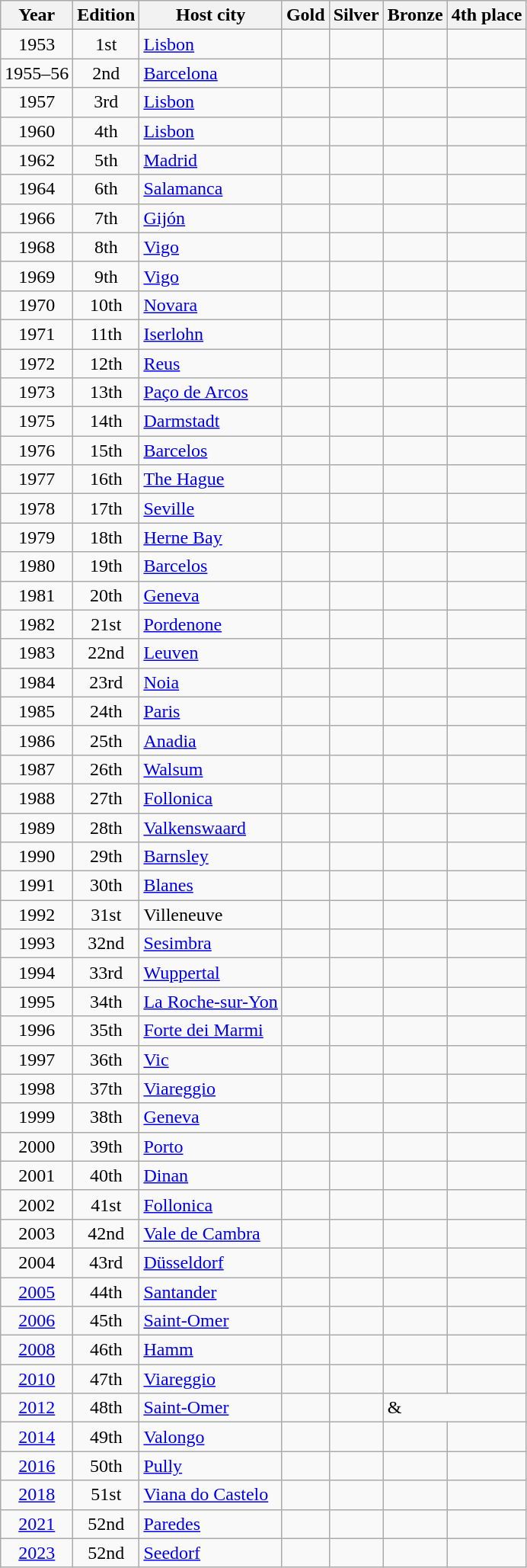<table class="wikitable sortable">
<tr>
<th>Year</th>
<th>Edition</th>
<th>Host city</th>
<th> Gold</th>
<th> Silver</th>
<th> Bronze</th>
<th>4th place</th>
</tr>
<tr>
<td align=center>1953</td>
<td align=center>1st</td>
<td> <a href='#'>Lisbon</a></td>
<td></td>
<td></td>
<td></td>
<td></td>
</tr>
<tr>
<td align=center>1955–56</td>
<td align=center>2nd</td>
<td> <a href='#'>Barcelona</a></td>
<td></td>
<td></td>
<td></td>
<td></td>
</tr>
<tr>
<td align=center>1957</td>
<td align=center>3rd</td>
<td> <a href='#'>Lisbon</a></td>
<td></td>
<td></td>
<td></td>
<td></td>
</tr>
<tr>
<td align=center>1960</td>
<td align=center>4th</td>
<td> <a href='#'>Lisbon</a></td>
<td></td>
<td></td>
<td></td>
<td></td>
</tr>
<tr>
<td align=center>1962</td>
<td align=center>5th</td>
<td> <a href='#'>Madrid</a></td>
<td></td>
<td></td>
<td></td>
<td></td>
</tr>
<tr>
<td align=center>1964</td>
<td align=center>6th</td>
<td> <a href='#'>Salamanca</a></td>
<td></td>
<td></td>
<td></td>
<td></td>
</tr>
<tr>
<td align=center>1966</td>
<td align=center>7th</td>
<td> <a href='#'>Gijón</a></td>
<td></td>
<td></td>
<td></td>
<td></td>
</tr>
<tr>
<td align=center>1968</td>
<td align=center>8th</td>
<td> <a href='#'>Vigo</a></td>
<td></td>
<td></td>
<td></td>
<td></td>
</tr>
<tr>
<td align=center>1969</td>
<td align=center>9th</td>
<td> <a href='#'>Vigo</a></td>
<td></td>
<td></td>
<td></td>
<td></td>
</tr>
<tr>
<td align=center>1970</td>
<td align=center>10th</td>
<td> <a href='#'>Novara</a></td>
<td></td>
<td></td>
<td></td>
<td></td>
</tr>
<tr>
<td align=center>1971</td>
<td align=center>11th</td>
<td> <a href='#'>Iserlohn</a></td>
<td></td>
<td></td>
<td></td>
<td></td>
</tr>
<tr>
<td align=center>1972</td>
<td align=center>12th</td>
<td> <a href='#'>Reus</a></td>
<td></td>
<td></td>
<td></td>
<td></td>
</tr>
<tr>
<td align=center>1973</td>
<td align=center>13th</td>
<td> <a href='#'>Paço de Arcos</a></td>
<td></td>
<td></td>
<td></td>
<td></td>
</tr>
<tr>
<td align=center>1975</td>
<td align=center>14th</td>
<td> <a href='#'>Darmstadt</a></td>
<td></td>
<td></td>
<td></td>
<td></td>
</tr>
<tr>
<td align=center>1976</td>
<td align=center>15th</td>
<td> <a href='#'>Barcelos</a></td>
<td></td>
<td></td>
<td></td>
<td></td>
</tr>
<tr>
<td align=center>1977</td>
<td align=center>16th</td>
<td> <a href='#'>The Hague</a></td>
<td></td>
<td></td>
<td></td>
<td></td>
</tr>
<tr>
<td align=center>1978</td>
<td align=center>17th</td>
<td> <a href='#'>Seville</a></td>
<td></td>
<td></td>
<td></td>
<td></td>
</tr>
<tr>
<td align=center>1979</td>
<td align=center>18th</td>
<td> <a href='#'>Herne Bay</a></td>
<td></td>
<td></td>
<td></td>
<td></td>
</tr>
<tr>
<td align=center>1980</td>
<td align=center>19th</td>
<td> <a href='#'>Barcelos</a></td>
<td></td>
<td></td>
<td></td>
<td></td>
</tr>
<tr>
<td align=center>1981</td>
<td align=center>20th</td>
<td> <a href='#'>Geneva</a></td>
<td></td>
<td></td>
<td></td>
<td></td>
</tr>
<tr>
<td align=center>1982</td>
<td align=center>21st</td>
<td> <a href='#'>Pordenone</a></td>
<td></td>
<td></td>
<td></td>
<td></td>
</tr>
<tr>
<td align=center>1983</td>
<td align=center>22nd</td>
<td> <a href='#'>Leuven</a></td>
<td></td>
<td></td>
<td></td>
<td></td>
</tr>
<tr>
<td align=center>1984</td>
<td align=center>23rd</td>
<td> <a href='#'>Noia</a></td>
<td></td>
<td></td>
<td></td>
<td></td>
</tr>
<tr>
<td align=center>1985</td>
<td align=center>24th</td>
<td> <a href='#'>Paris</a></td>
<td></td>
<td></td>
<td></td>
<td></td>
</tr>
<tr>
<td align=center>1986</td>
<td align=center>25th</td>
<td> <a href='#'>Anadia</a></td>
<td></td>
<td></td>
<td></td>
<td></td>
</tr>
<tr>
<td align=center>1987</td>
<td align=center>26th</td>
<td> <a href='#'>Walsum</a></td>
<td></td>
<td></td>
<td></td>
<td></td>
</tr>
<tr>
<td align=center>1988</td>
<td align=center>27th</td>
<td> <a href='#'>Follonica</a></td>
<td></td>
<td></td>
<td></td>
<td></td>
</tr>
<tr>
<td align=center>1989</td>
<td align=center>28th</td>
<td> <a href='#'>Valkenswaard</a></td>
<td></td>
<td></td>
<td></td>
<td></td>
</tr>
<tr>
<td align=center>1990</td>
<td align=center>29th</td>
<td> <a href='#'>Barnsley</a></td>
<td></td>
<td></td>
<td></td>
<td></td>
</tr>
<tr>
<td align=center>1991</td>
<td align=center>30th</td>
<td> <a href='#'>Blanes</a></td>
<td></td>
<td></td>
<td></td>
<td></td>
</tr>
<tr>
<td align=center>1992</td>
<td align=center>31st</td>
<td> Villeneuve</td>
<td></td>
<td></td>
<td></td>
<td></td>
</tr>
<tr>
<td align=center>1993</td>
<td align=center>32nd</td>
<td> <a href='#'>Sesimbra</a></td>
<td></td>
<td></td>
<td></td>
<td></td>
</tr>
<tr>
<td align=center>1994</td>
<td align=center>33rd</td>
<td> <a href='#'>Wuppertal</a></td>
<td></td>
<td></td>
<td></td>
<td></td>
</tr>
<tr>
<td align=center>1995</td>
<td align=center>34th</td>
<td> <a href='#'>La Roche-sur-Yon</a></td>
<td></td>
<td></td>
<td></td>
<td></td>
</tr>
<tr>
<td align=center>1996</td>
<td align=center>35th</td>
<td> <a href='#'>Forte dei Marmi</a></td>
<td></td>
<td></td>
<td></td>
<td></td>
</tr>
<tr>
<td align=center>1997</td>
<td align=center>36th</td>
<td> <a href='#'>Vic</a></td>
<td></td>
<td></td>
<td></td>
<td></td>
</tr>
<tr>
<td align=center>1998</td>
<td align=center>37th</td>
<td> <a href='#'>Viareggio</a></td>
<td></td>
<td></td>
<td></td>
<td></td>
</tr>
<tr>
<td align=center>1999</td>
<td align=center>38th</td>
<td> <a href='#'>Geneva</a></td>
<td></td>
<td></td>
<td></td>
<td></td>
</tr>
<tr>
<td align=center>2000</td>
<td align=center>39th</td>
<td> <a href='#'>Porto</a></td>
<td></td>
<td></td>
<td></td>
<td></td>
</tr>
<tr>
<td align=center>2001</td>
<td align=center>40th</td>
<td> <a href='#'>Dinan</a></td>
<td></td>
<td></td>
<td></td>
<td></td>
</tr>
<tr>
<td align=center>2002</td>
<td align=center>41st</td>
<td> <a href='#'>Follonica</a></td>
<td></td>
<td></td>
<td></td>
<td></td>
</tr>
<tr>
<td align=center>2003</td>
<td align=center>42nd</td>
<td> <a href='#'>Vale de Cambra</a></td>
<td></td>
<td></td>
<td></td>
<td></td>
</tr>
<tr>
<td align=center>2004</td>
<td align=center>43rd</td>
<td> <a href='#'>Düsseldorf</a></td>
<td></td>
<td></td>
<td></td>
<td></td>
</tr>
<tr>
<td align=center><a href='#'>2005</a></td>
<td align=center>44th</td>
<td> <a href='#'>Santander</a></td>
<td></td>
<td></td>
<td></td>
<td></td>
</tr>
<tr>
<td align=center><a href='#'>2006</a></td>
<td align=center>45th</td>
<td> <a href='#'>Saint-Omer</a></td>
<td></td>
<td></td>
<td></td>
<td></td>
</tr>
<tr>
<td align=center><a href='#'>2008</a></td>
<td align=center>46th</td>
<td> <a href='#'>Hamm</a></td>
<td></td>
<td></td>
<td></td>
<td></td>
</tr>
<tr>
<td align=center><a href='#'>2010</a></td>
<td align=center>47th</td>
<td> <a href='#'>Viareggio</a></td>
<td></td>
<td></td>
<td></td>
<td></td>
</tr>
<tr>
<td align=center><a href='#'>2012</a></td>
<td align=center>48th</td>
<td> <a href='#'>Saint-Omer</a></td>
<td></td>
<td></td>
<td colspan=2> & </td>
</tr>
<tr>
<td align=center><a href='#'>2014</a></td>
<td align=center>49th</td>
<td> <a href='#'>Valongo</a></td>
<td></td>
<td></td>
<td></td>
<td></td>
</tr>
<tr>
<td align=center><a href='#'>2016</a></td>
<td align=center>50th</td>
<td> <a href='#'>Pully</a></td>
<td></td>
<td></td>
<td></td>
<td></td>
</tr>
<tr>
<td align=center><a href='#'>2018</a></td>
<td align=center>51st</td>
<td> <a href='#'>Viana do Castelo</a></td>
<td></td>
<td></td>
<td></td>
<td></td>
</tr>
<tr>
<td align=center><a href='#'>2021</a></td>
<td align=center>52nd</td>
<td> <a href='#'>Paredes</a></td>
<td></td>
<td></td>
<td></td>
<td></td>
</tr>
<tr>
<td align=center><a href='#'>2023</a></td>
<td align=center>52nd</td>
<td> <a href='#'>Seedorf</a></td>
<td></td>
<td></td>
<td></td>
<td></td>
</tr>
</table>
